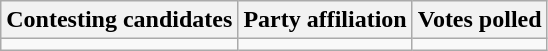<table class="wikitable sortable">
<tr>
<th>Contesting candidates</th>
<th>Party affiliation</th>
<th>Votes polled</th>
</tr>
<tr>
<td></td>
<td></td>
<td></td>
</tr>
</table>
